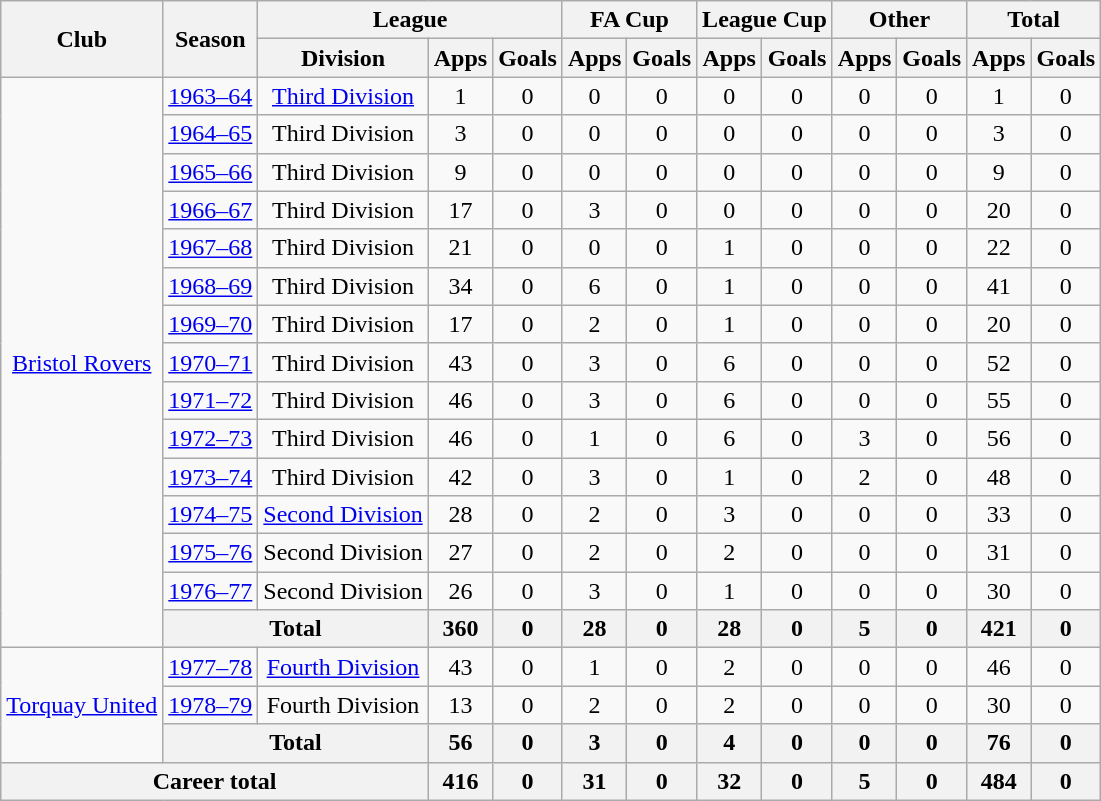<table class="wikitable" style="text-align:center">
<tr>
<th rowspan=2>Club</th>
<th rowspan=2>Season</th>
<th colspan=3>League</th>
<th colspan=2>FA Cup</th>
<th colspan=2>League Cup</th>
<th colspan=2>Other</th>
<th colspan=2>Total</th>
</tr>
<tr>
<th>Division</th>
<th>Apps</th>
<th>Goals</th>
<th>Apps</th>
<th>Goals</th>
<th>Apps</th>
<th>Goals</th>
<th>Apps</th>
<th>Goals</th>
<th>Apps</th>
<th>Goals</th>
</tr>
<tr>
<td rowspan=15><a href='#'>Bristol Rovers</a></td>
<td><a href='#'>1963–64</a></td>
<td><a href='#'>Third Division</a></td>
<td>1</td>
<td>0</td>
<td>0</td>
<td>0</td>
<td>0</td>
<td>0</td>
<td>0</td>
<td>0</td>
<td>1</td>
<td>0</td>
</tr>
<tr>
<td><a href='#'>1964–65</a></td>
<td>Third Division</td>
<td>3</td>
<td>0</td>
<td>0</td>
<td>0</td>
<td>0</td>
<td>0</td>
<td>0</td>
<td>0</td>
<td>3</td>
<td>0</td>
</tr>
<tr>
<td><a href='#'>1965–66</a></td>
<td>Third Division</td>
<td>9</td>
<td>0</td>
<td>0</td>
<td>0</td>
<td>0</td>
<td>0</td>
<td>0</td>
<td>0</td>
<td>9</td>
<td>0</td>
</tr>
<tr>
<td><a href='#'>1966–67</a></td>
<td>Third Division</td>
<td>17</td>
<td>0</td>
<td>3</td>
<td>0</td>
<td>0</td>
<td>0</td>
<td>0</td>
<td>0</td>
<td>20</td>
<td>0</td>
</tr>
<tr>
<td><a href='#'>1967–68</a></td>
<td>Third Division</td>
<td>21</td>
<td>0</td>
<td>0</td>
<td>0</td>
<td>1</td>
<td>0</td>
<td>0</td>
<td>0</td>
<td>22</td>
<td>0</td>
</tr>
<tr>
<td><a href='#'>1968–69</a></td>
<td>Third Division</td>
<td>34</td>
<td>0</td>
<td>6</td>
<td>0</td>
<td>1</td>
<td>0</td>
<td>0</td>
<td>0</td>
<td>41</td>
<td>0</td>
</tr>
<tr>
<td><a href='#'>1969–70</a></td>
<td>Third Division</td>
<td>17</td>
<td>0</td>
<td>2</td>
<td>0</td>
<td>1</td>
<td>0</td>
<td>0</td>
<td>0</td>
<td>20</td>
<td>0</td>
</tr>
<tr>
<td><a href='#'>1970–71</a></td>
<td>Third Division</td>
<td>43</td>
<td>0</td>
<td>3</td>
<td>0</td>
<td>6</td>
<td>0</td>
<td>0</td>
<td>0</td>
<td>52</td>
<td>0</td>
</tr>
<tr>
<td><a href='#'>1971–72</a></td>
<td>Third Division</td>
<td>46</td>
<td>0</td>
<td>3</td>
<td>0</td>
<td>6</td>
<td>0</td>
<td>0</td>
<td>0</td>
<td>55</td>
<td>0</td>
</tr>
<tr>
<td><a href='#'>1972–73</a></td>
<td>Third Division</td>
<td>46</td>
<td>0</td>
<td>1</td>
<td>0</td>
<td>6</td>
<td>0</td>
<td>3</td>
<td>0</td>
<td>56</td>
<td>0</td>
</tr>
<tr>
<td><a href='#'>1973–74</a></td>
<td>Third Division</td>
<td>42</td>
<td>0</td>
<td>3</td>
<td>0</td>
<td>1</td>
<td>0</td>
<td>2</td>
<td>0</td>
<td>48</td>
<td>0</td>
</tr>
<tr>
<td><a href='#'>1974–75</a></td>
<td><a href='#'>Second Division</a></td>
<td>28</td>
<td>0</td>
<td>2</td>
<td>0</td>
<td>3</td>
<td>0</td>
<td>0</td>
<td>0</td>
<td>33</td>
<td>0</td>
</tr>
<tr>
<td><a href='#'>1975–76</a></td>
<td>Second Division</td>
<td>27</td>
<td>0</td>
<td>2</td>
<td>0</td>
<td>2</td>
<td>0</td>
<td>0</td>
<td>0</td>
<td>31</td>
<td>0</td>
</tr>
<tr>
<td><a href='#'>1976–77</a></td>
<td>Second Division</td>
<td>26</td>
<td>0</td>
<td>3</td>
<td>0</td>
<td>1</td>
<td>0</td>
<td>0</td>
<td>0</td>
<td>30</td>
<td>0</td>
</tr>
<tr>
<th colspan=2>Total</th>
<th>360</th>
<th>0</th>
<th>28</th>
<th>0</th>
<th>28</th>
<th>0</th>
<th>5</th>
<th>0</th>
<th>421</th>
<th>0</th>
</tr>
<tr>
<td rowspan=3><a href='#'>Torquay United</a></td>
<td><a href='#'>1977–78</a></td>
<td><a href='#'>Fourth Division</a></td>
<td>43</td>
<td>0</td>
<td>1</td>
<td>0</td>
<td>2</td>
<td>0</td>
<td>0</td>
<td>0</td>
<td>46</td>
<td>0</td>
</tr>
<tr>
<td><a href='#'>1978–79</a></td>
<td>Fourth Division</td>
<td>13</td>
<td>0</td>
<td>2</td>
<td>0</td>
<td>2</td>
<td>0</td>
<td>0</td>
<td>0</td>
<td>30</td>
<td>0</td>
</tr>
<tr>
<th colspan=2>Total</th>
<th>56</th>
<th>0</th>
<th>3</th>
<th>0</th>
<th>4</th>
<th>0</th>
<th>0</th>
<th>0</th>
<th>76</th>
<th>0</th>
</tr>
<tr>
<th colspan=3>Career total</th>
<th>416</th>
<th>0</th>
<th>31</th>
<th>0</th>
<th>32</th>
<th>0</th>
<th>5</th>
<th>0</th>
<th>484</th>
<th>0</th>
</tr>
</table>
